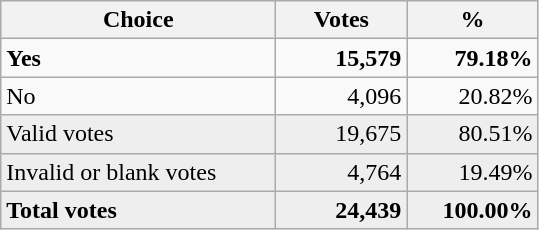<table class="wikitable">
<tr>
<th style=width:11em>Choice</th>
<th style=width:5em>Votes</th>
<th style=width:5em>%</th>
</tr>
<tr>
<td> <strong>Yes</strong></td>
<td style="text-align: right;"><strong>15,579</strong></td>
<td style="text-align: right;"><strong>79.18%</strong></td>
</tr>
<tr>
<td> No</td>
<td style="text-align: right;">4,096</td>
<td style="text-align: right;">20.82%</td>
</tr>
<tr style="background-color:#eeeeee" |>
<td>Valid votes</td>
<td style="text-align: right;">19,675</td>
<td style="text-align: right;">80.51%</td>
</tr>
<tr style="background-color:#eeeeee" |>
<td>Invalid or blank votes</td>
<td style="text-align: right;">4,764</td>
<td style="text-align: right;">19.49%</td>
</tr>
<tr style="background-color:#eeeeee" |>
<td><strong>Total votes </strong></td>
<td style="text-align: right;"><strong>24,439</strong></td>
<td style="text-align: right;"><strong>100.00%</strong></td>
</tr>
</table>
